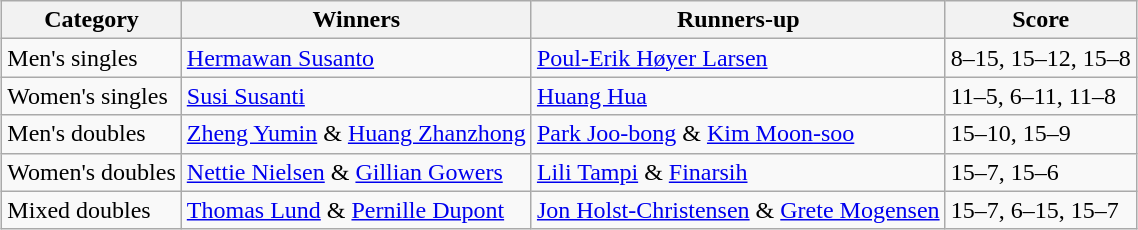<table class=wikitable style="margin:auto;">
<tr>
<th>Category</th>
<th>Winners</th>
<th>Runners-up</th>
<th>Score</th>
</tr>
<tr>
<td>Men's singles</td>
<td> <a href='#'>Hermawan Susanto</a></td>
<td> <a href='#'>Poul-Erik Høyer Larsen</a></td>
<td>8–15, 15–12, 15–8</td>
</tr>
<tr>
<td>Women's singles</td>
<td> <a href='#'>Susi Susanti</a></td>
<td> <a href='#'>Huang Hua</a></td>
<td>11–5, 6–11, 11–8</td>
</tr>
<tr>
<td>Men's doubles</td>
<td> <a href='#'>Zheng Yumin</a> & <a href='#'>Huang Zhanzhong</a></td>
<td> <a href='#'>Park Joo-bong</a> & <a href='#'>Kim Moon-soo</a></td>
<td>15–10, 15–9</td>
</tr>
<tr>
<td>Women's doubles</td>
<td> <a href='#'>Nettie Nielsen</a> &  <a href='#'>Gillian Gowers</a></td>
<td> <a href='#'>Lili Tampi</a> & <a href='#'>Finarsih</a></td>
<td>15–7, 15–6</td>
</tr>
<tr>
<td>Mixed doubles</td>
<td> <a href='#'>Thomas Lund</a> & <a href='#'>Pernille Dupont</a></td>
<td> <a href='#'>Jon Holst-Christensen</a> & <a href='#'>Grete Mogensen</a></td>
<td>15–7, 6–15, 15–7</td>
</tr>
</table>
